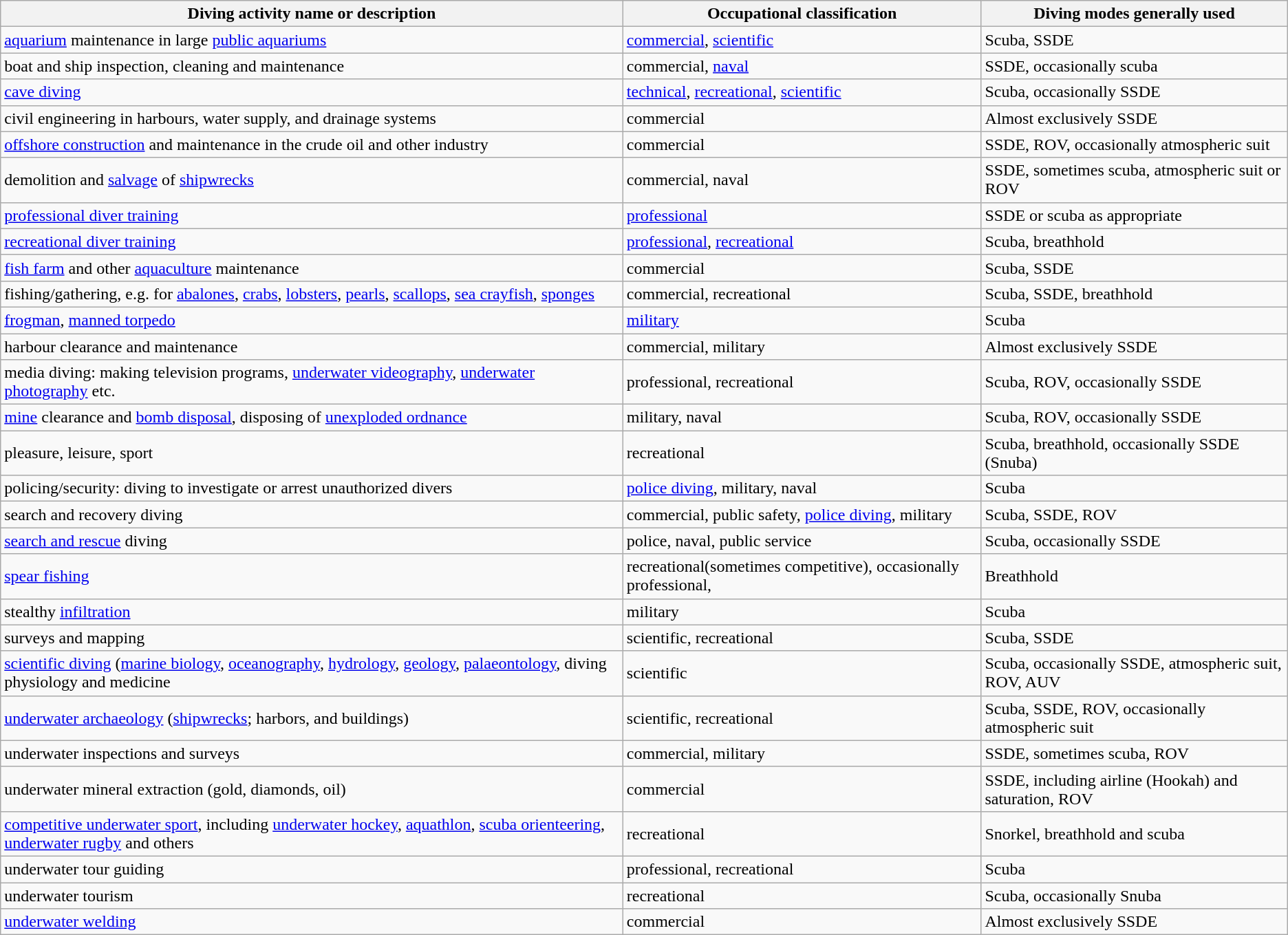<table class = "wikitable">
<tr>
<th scope="col">Diving activity name or description</th>
<th scope="col">Occupational classification</th>
<th scope="col">Diving modes generally used</th>
</tr>
<tr>
<td><a href='#'>aquarium</a> maintenance in large <a href='#'>public aquariums</a></td>
<td><a href='#'>commercial</a>, <a href='#'>scientific</a></td>
<td>Scuba, SSDE</td>
</tr>
<tr>
<td>boat and ship inspection, cleaning and maintenance</td>
<td>commercial, <a href='#'>naval</a></td>
<td>SSDE, occasionally scuba</td>
</tr>
<tr>
<td><a href='#'>cave diving</a></td>
<td><a href='#'>technical</a>, <a href='#'>recreational</a>, <a href='#'>scientific</a></td>
<td>Scuba, occasionally SSDE</td>
</tr>
<tr>
<td>civil engineering in harbours, water supply, and drainage systems</td>
<td>commercial</td>
<td>Almost exclusively SSDE</td>
</tr>
<tr>
<td><a href='#'>offshore construction</a> and maintenance in the crude oil and other industry</td>
<td>commercial</td>
<td>SSDE, ROV, occasionally atmospheric suit</td>
</tr>
<tr>
<td>demolition and <a href='#'>salvage</a> of <a href='#'>shipwrecks</a></td>
<td>commercial, naval</td>
<td>SSDE, sometimes scuba, atmospheric suit or ROV</td>
</tr>
<tr>
<td><a href='#'>professional diver training</a></td>
<td><a href='#'>professional</a></td>
<td>SSDE or scuba as appropriate</td>
</tr>
<tr>
<td><a href='#'>recreational diver training</a></td>
<td><a href='#'>professional</a>, <a href='#'>recreational</a></td>
<td>Scuba, breathhold</td>
</tr>
<tr>
<td><a href='#'>fish farm</a> and other <a href='#'>aquaculture</a> maintenance</td>
<td>commercial</td>
<td>Scuba, SSDE</td>
</tr>
<tr>
<td>fishing/gathering, e.g. for <a href='#'>abalones</a>, <a href='#'>crabs</a>, <a href='#'>lobsters</a>, <a href='#'>pearls</a>, <a href='#'>scallops</a>, <a href='#'>sea crayfish</a>, <a href='#'>sponges</a></td>
<td>commercial, recreational</td>
<td>Scuba, SSDE, breathhold</td>
</tr>
<tr>
<td><a href='#'>frogman</a>, <a href='#'>manned torpedo</a></td>
<td><a href='#'>military</a></td>
<td>Scuba</td>
</tr>
<tr>
<td>harbour clearance and maintenance</td>
<td>commercial, military</td>
<td>Almost exclusively SSDE</td>
</tr>
<tr>
<td>media diving: making television programs, <a href='#'>underwater videography</a>, <a href='#'>underwater photography</a> etc.</td>
<td>professional, recreational</td>
<td>Scuba, ROV, occasionally SSDE</td>
</tr>
<tr>
<td><a href='#'>mine</a> clearance and <a href='#'>bomb disposal</a>, disposing of <a href='#'>unexploded ordnance</a></td>
<td>military, naval</td>
<td>Scuba, ROV, occasionally SSDE</td>
</tr>
<tr>
<td>pleasure, leisure, sport</td>
<td>recreational</td>
<td>Scuba, breathhold, occasionally SSDE (Snuba)</td>
</tr>
<tr>
<td>policing/security: diving to investigate or arrest unauthorized divers</td>
<td><a href='#'>police diving</a>, military, naval</td>
<td>Scuba</td>
</tr>
<tr>
<td>search and recovery diving</td>
<td>commercial, public safety, <a href='#'>police diving</a>, military</td>
<td>Scuba, SSDE, ROV</td>
</tr>
<tr>
<td><a href='#'>search and rescue</a> diving</td>
<td>police, naval, public service</td>
<td>Scuba, occasionally SSDE</td>
</tr>
<tr>
<td><a href='#'>spear fishing</a></td>
<td>recreational(sometimes competitive), occasionally professional,</td>
<td>Breathhold</td>
</tr>
<tr>
<td>stealthy <a href='#'>infiltration</a></td>
<td>military</td>
<td>Scuba</td>
</tr>
<tr>
<td>surveys and mapping</td>
<td>scientific, recreational</td>
<td>Scuba, SSDE</td>
</tr>
<tr>
<td><a href='#'>scientific diving</a> (<a href='#'>marine biology</a>, <a href='#'>oceanography</a>, <a href='#'>hydrology</a>, <a href='#'>geology</a>, <a href='#'>palaeontology</a>, diving physiology and medicine</td>
<td>scientific</td>
<td>Scuba, occasionally SSDE, atmospheric suit, ROV, AUV</td>
</tr>
<tr>
<td><a href='#'>underwater archaeology</a> (<a href='#'>shipwrecks</a>; harbors, and buildings)</td>
<td>scientific, recreational</td>
<td>Scuba, SSDE, ROV, occasionally atmospheric suit</td>
</tr>
<tr>
<td>underwater inspections and surveys</td>
<td>commercial, military</td>
<td>SSDE, sometimes scuba, ROV</td>
</tr>
<tr>
<td>underwater mineral extraction (gold, diamonds, oil)</td>
<td>commercial</td>
<td>SSDE, including airline (Hookah) and saturation, ROV</td>
</tr>
<tr>
<td><a href='#'>competitive underwater sport</a>, including <a href='#'>underwater hockey</a>, <a href='#'>aquathlon</a>, <a href='#'>scuba orienteering</a>, <a href='#'>underwater rugby</a> and others</td>
<td>recreational</td>
<td>Snorkel, breathhold and scuba</td>
</tr>
<tr>
<td>underwater tour guiding</td>
<td>professional, recreational</td>
<td>Scuba</td>
</tr>
<tr>
<td>underwater tourism</td>
<td>recreational</td>
<td>Scuba, occasionally Snuba</td>
</tr>
<tr>
<td><a href='#'>underwater welding</a></td>
<td>commercial</td>
<td>Almost exclusively SSDE</td>
</tr>
</table>
